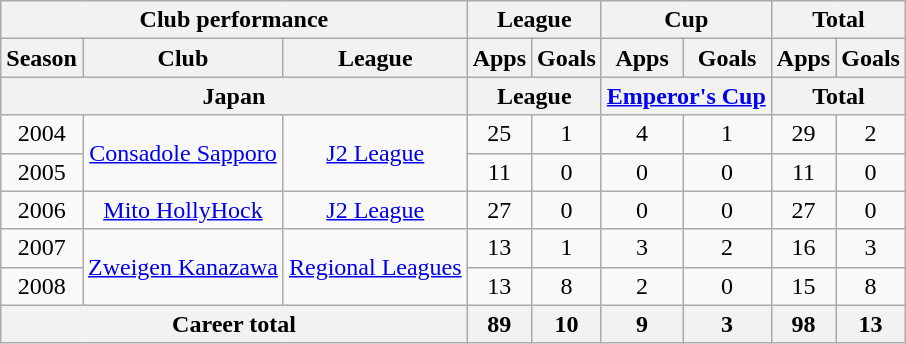<table class="wikitable" style="text-align:center">
<tr>
<th colspan=3>Club performance</th>
<th colspan=2>League</th>
<th colspan=2>Cup</th>
<th colspan=2>Total</th>
</tr>
<tr>
<th>Season</th>
<th>Club</th>
<th>League</th>
<th>Apps</th>
<th>Goals</th>
<th>Apps</th>
<th>Goals</th>
<th>Apps</th>
<th>Goals</th>
</tr>
<tr>
<th colspan=3>Japan</th>
<th colspan=2>League</th>
<th colspan=2><a href='#'>Emperor's Cup</a></th>
<th colspan=2>Total</th>
</tr>
<tr>
<td>2004</td>
<td rowspan="2"><a href='#'>Consadole Sapporo</a></td>
<td rowspan="2"><a href='#'>J2 League</a></td>
<td>25</td>
<td>1</td>
<td>4</td>
<td>1</td>
<td>29</td>
<td>2</td>
</tr>
<tr>
<td>2005</td>
<td>11</td>
<td>0</td>
<td>0</td>
<td>0</td>
<td>11</td>
<td>0</td>
</tr>
<tr>
<td>2006</td>
<td><a href='#'>Mito HollyHock</a></td>
<td><a href='#'>J2 League</a></td>
<td>27</td>
<td>0</td>
<td>0</td>
<td>0</td>
<td>27</td>
<td>0</td>
</tr>
<tr>
<td>2007</td>
<td rowspan="2"><a href='#'>Zweigen Kanazawa</a></td>
<td rowspan="2"><a href='#'>Regional Leagues</a></td>
<td>13</td>
<td>1</td>
<td>3</td>
<td>2</td>
<td>16</td>
<td>3</td>
</tr>
<tr>
<td>2008</td>
<td>13</td>
<td>8</td>
<td>2</td>
<td>0</td>
<td>15</td>
<td>8</td>
</tr>
<tr>
<th colspan=3>Career total</th>
<th>89</th>
<th>10</th>
<th>9</th>
<th>3</th>
<th>98</th>
<th>13</th>
</tr>
</table>
